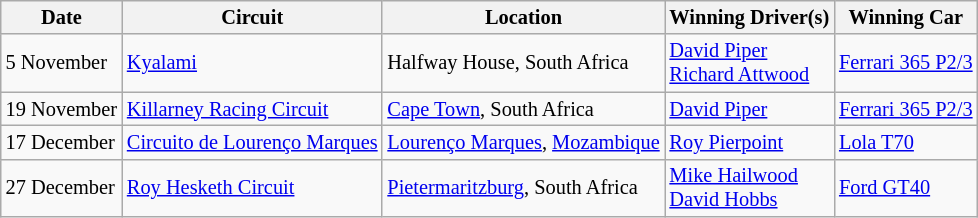<table class="wikitable" style="font-size:85%">
<tr>
<th>Date</th>
<th>Circuit</th>
<th>Location</th>
<th>Winning Driver(s)</th>
<th>Winning Car</th>
</tr>
<tr>
<td>5 November</td>
<td><a href='#'>Kyalami</a></td>
<td>Halfway House, South Africa</td>
<td> <a href='#'>David Piper</a><br> <a href='#'>Richard Attwood</a></td>
<td><a href='#'>Ferrari 365 P2/3</a></td>
</tr>
<tr>
<td>19 November</td>
<td><a href='#'>Killarney Racing Circuit</a></td>
<td><a href='#'>Cape Town</a>, South Africa</td>
<td> <a href='#'>David Piper</a></td>
<td><a href='#'>Ferrari 365 P2/3</a></td>
</tr>
<tr>
<td>17 December</td>
<td><a href='#'>Circuito de Lourenço Marques</a></td>
<td><a href='#'>Lourenço Marques</a>, <a href='#'>Mozambique</a></td>
<td> <a href='#'>Roy Pierpoint</a></td>
<td><a href='#'>Lola T70</a></td>
</tr>
<tr>
<td>27 December</td>
<td><a href='#'>Roy Hesketh Circuit</a></td>
<td><a href='#'>Pietermaritzburg</a>, South Africa</td>
<td> <a href='#'>Mike Hailwood</a><br> <a href='#'>David Hobbs</a></td>
<td><a href='#'>Ford GT40</a></td>
</tr>
</table>
